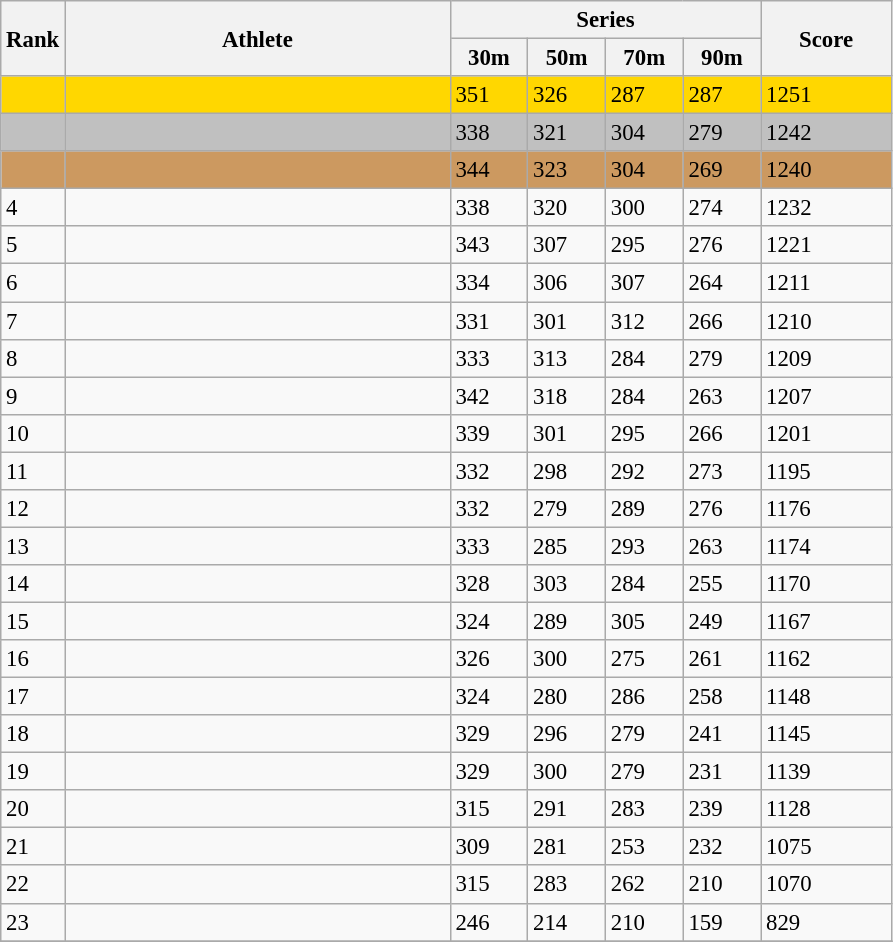<table class="wikitable" style="font-size:95%" style="width:35em;" style="text-align:center">
<tr>
<th rowspan=2>Rank</th>
<th rowspan=2 width=250>Athlete</th>
<th colspan=4 width=200>Series</th>
<th rowspan=2 width=80>Score</th>
</tr>
<tr>
<th>30m</th>
<th>50m</th>
<th>70m</th>
<th>90m</th>
</tr>
<tr bgcolor=gold>
<td></td>
<td align=left></td>
<td>351</td>
<td>326</td>
<td>287</td>
<td>287</td>
<td>1251</td>
</tr>
<tr bgcolor=silver>
<td></td>
<td align=left></td>
<td>338</td>
<td>321</td>
<td>304</td>
<td>279</td>
<td>1242</td>
</tr>
<tr bgcolor=cc996>
<td></td>
<td align=left></td>
<td>344</td>
<td>323</td>
<td>304</td>
<td>269</td>
<td>1240</td>
</tr>
<tr>
<td>4</td>
<td align=left></td>
<td>338</td>
<td>320</td>
<td>300</td>
<td>274</td>
<td>1232</td>
</tr>
<tr>
<td>5</td>
<td align=left></td>
<td>343</td>
<td>307</td>
<td>295</td>
<td>276</td>
<td>1221</td>
</tr>
<tr>
<td>6</td>
<td align=left></td>
<td>334</td>
<td>306</td>
<td>307</td>
<td>264</td>
<td>1211</td>
</tr>
<tr>
<td>7</td>
<td align=left></td>
<td>331</td>
<td>301</td>
<td>312</td>
<td>266</td>
<td>1210</td>
</tr>
<tr>
<td>8</td>
<td align=left></td>
<td>333</td>
<td>313</td>
<td>284</td>
<td>279</td>
<td>1209</td>
</tr>
<tr>
<td>9</td>
<td align=left></td>
<td>342</td>
<td>318</td>
<td>284</td>
<td>263</td>
<td>1207</td>
</tr>
<tr>
<td>10</td>
<td align=left></td>
<td>339</td>
<td>301</td>
<td>295</td>
<td>266</td>
<td>1201</td>
</tr>
<tr>
<td>11</td>
<td align=left></td>
<td>332</td>
<td>298</td>
<td>292</td>
<td>273</td>
<td>1195</td>
</tr>
<tr>
<td>12</td>
<td align=left></td>
<td>332</td>
<td>279</td>
<td>289</td>
<td>276</td>
<td>1176</td>
</tr>
<tr>
<td>13</td>
<td align=left></td>
<td>333</td>
<td>285</td>
<td>293</td>
<td>263</td>
<td>1174</td>
</tr>
<tr>
<td>14</td>
<td align=left></td>
<td>328</td>
<td>303</td>
<td>284</td>
<td>255</td>
<td>1170</td>
</tr>
<tr>
<td>15</td>
<td align=left></td>
<td>324</td>
<td>289</td>
<td>305</td>
<td>249</td>
<td>1167</td>
</tr>
<tr>
<td>16</td>
<td align=left></td>
<td>326</td>
<td>300</td>
<td>275</td>
<td>261</td>
<td>1162</td>
</tr>
<tr>
<td>17</td>
<td align=left></td>
<td>324</td>
<td>280</td>
<td>286</td>
<td>258</td>
<td>1148</td>
</tr>
<tr>
<td>18</td>
<td align=left></td>
<td>329</td>
<td>296</td>
<td>279</td>
<td>241</td>
<td>1145</td>
</tr>
<tr>
<td>19</td>
<td align=left></td>
<td>329</td>
<td>300</td>
<td>279</td>
<td>231</td>
<td>1139</td>
</tr>
<tr>
<td>20</td>
<td align=left></td>
<td>315</td>
<td>291</td>
<td>283</td>
<td>239</td>
<td>1128</td>
</tr>
<tr>
<td>21</td>
<td align=left></td>
<td>309</td>
<td>281</td>
<td>253</td>
<td>232</td>
<td>1075</td>
</tr>
<tr>
<td>22</td>
<td align=left></td>
<td>315</td>
<td>283</td>
<td>262</td>
<td>210</td>
<td>1070</td>
</tr>
<tr>
<td>23</td>
<td align=left></td>
<td>246</td>
<td>214</td>
<td>210</td>
<td>159</td>
<td>829</td>
</tr>
<tr>
</tr>
</table>
